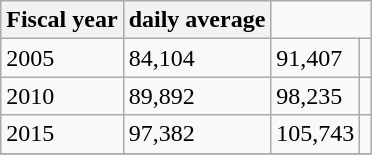<table class="wikitable">
<tr>
<th>Fiscal year</th>
<th>daily average</th>
</tr>
<tr>
<td>2005</td>
<td>84,104</td>
<td>91,407</td>
<td></td>
</tr>
<tr>
<td>2010</td>
<td>89,892</td>
<td>98,235</td>
<td></td>
</tr>
<tr>
<td>2015</td>
<td>97,382</td>
<td>105,743</td>
<td></td>
</tr>
<tr>
</tr>
</table>
